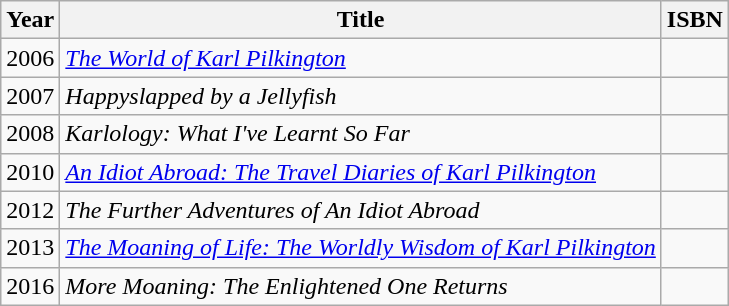<table class="wikitable sortable">
<tr>
<th>Year</th>
<th>Title</th>
<th>ISBN</th>
</tr>
<tr>
<td>2006</td>
<td><em><a href='#'>The World of Karl Pilkington</a></em></td>
<td></td>
</tr>
<tr>
<td>2007</td>
<td><em>Happyslapped by a Jellyfish</em></td>
<td></td>
</tr>
<tr>
<td>2008</td>
<td><em>Karlology: What I've Learnt So Far</em></td>
<td></td>
</tr>
<tr>
<td>2010</td>
<td><em><a href='#'>An Idiot Abroad: The Travel Diaries of Karl Pilkington</a></em></td>
<td></td>
</tr>
<tr>
<td>2012</td>
<td><em>The Further Adventures of An Idiot Abroad</em></td>
<td></td>
</tr>
<tr>
<td>2013</td>
<td><em><a href='#'>The Moaning of Life: The Worldly Wisdom of Karl Pilkington</a></em></td>
<td></td>
</tr>
<tr>
<td>2016</td>
<td><em>More Moaning: The Enlightened One Returns</em></td>
<td></td>
</tr>
</table>
